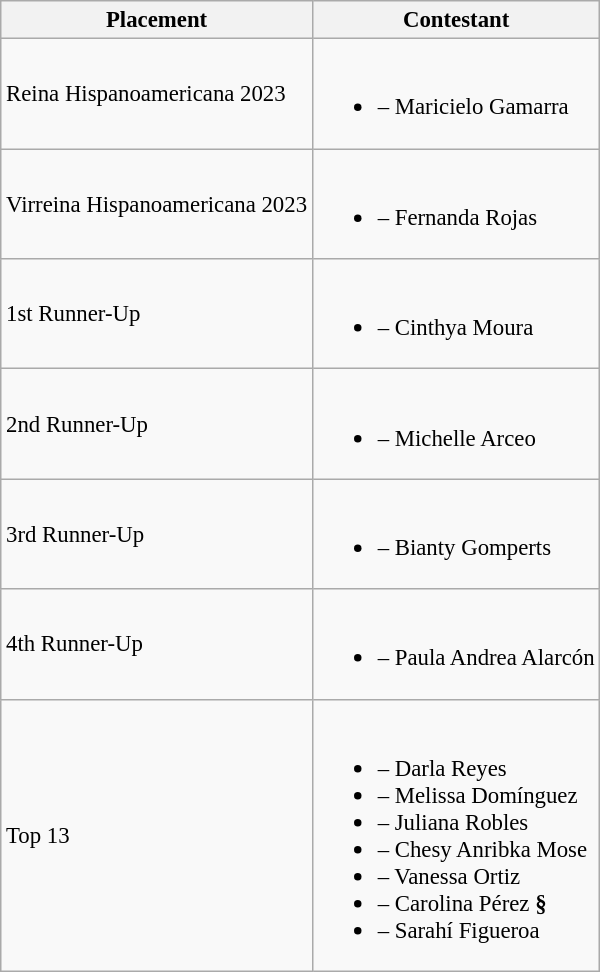<table class="wikitable sortable" style="font-size: 95%;">
<tr>
<th>Placement</th>
<th>Contestant</th>
</tr>
<tr>
<td>Reina Hispanoamericana 2023</td>
<td><br><ul><li> – Maricielo Gamarra</li></ul></td>
</tr>
<tr>
<td>Virreina Hispanoamericana 2023</td>
<td><br><ul><li> – Fernanda Rojas</li></ul></td>
</tr>
<tr>
<td>1st Runner-Up</td>
<td><br><ul><li> – Cinthya Moura</li></ul></td>
</tr>
<tr>
<td>2nd Runner-Up</td>
<td><br><ul><li> – Michelle Arceo</li></ul></td>
</tr>
<tr>
<td>3rd Runner-Up</td>
<td><br><ul><li> – Bianty Gomperts</li></ul></td>
</tr>
<tr>
<td>4th Runner-Up</td>
<td><br><ul><li> – Paula Andrea Alarcón</li></ul></td>
</tr>
<tr>
<td>Top 13</td>
<td><br><ul><li> – Darla Reyes</li><li> – Melissa Domínguez</li><li> – Juliana Robles</li><li> – Chesy Anribka Mose</li><li> – Vanessa Ortiz</li><li> – Carolina Pérez <strong>§</strong></li><li> – Sarahí Figueroa</li></ul></td>
</tr>
</table>
